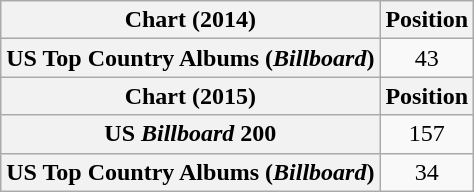<table class="wikitable plainrowheaders" style="text-align:center;">
<tr>
<th>Chart (2014)</th>
<th>Position</th>
</tr>
<tr>
<th scope="row">US Top Country Albums (<em>Billboard</em>)</th>
<td>43</td>
</tr>
<tr>
<th>Chart (2015)</th>
<th>Position</th>
</tr>
<tr>
<th scope="row">US <em>Billboard</em> 200</th>
<td>157</td>
</tr>
<tr>
<th scope="row">US Top Country Albums (<em>Billboard</em>)</th>
<td>34</td>
</tr>
</table>
